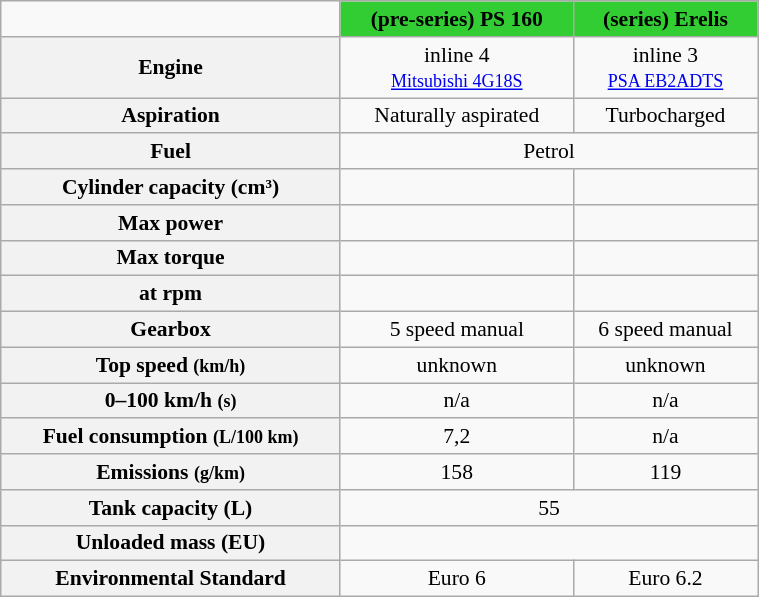<table class="wikitable" sortable centre" style="font-size:90%; width:40%; text-align:center;">
<tr>
<td></td>
<th scope="col" style="background:#32CD32">(pre-series) PS 160</th>
<th scope="col" style="background:#32CD32">(series) Erelis</th>
</tr>
<tr align="center">
<th>Engine</th>
<td>inline 4<br><small><a href='#'>Mitsubishi 4G18S</a></small></td>
<td>inline 3<br><small><a href='#'>PSA EB2ADTS</a></small></td>
</tr>
<tr align="center">
<th>Aspiration</th>
<td>Naturally aspirated</td>
<td>Turbocharged</td>
</tr>
<tr align="center">
<th>Fuel</th>
<td colspan=2>Petrol</td>
</tr>
<tr align="center">
<th>Cylinder capacity (cm³)</th>
<td></td>
<td></td>
</tr>
<tr align="center">
<th>Max power</th>
<td></td>
<td></td>
</tr>
<tr align="center">
<th>Max torque</th>
<td></td>
<td></td>
</tr>
<tr align="center">
<th>at rpm</th>
<td></td>
<td></td>
</tr>
<tr align="center">
<th>Gearbox</th>
<td>5 speed manual</td>
<td>6 speed manual</td>
</tr>
<tr align="center">
<th>Top speed <small>(km/h)</small></th>
<td>unknown</td>
<td>unknown</td>
</tr>
<tr align="center">
<th>0–100 km/h <small>(s)</small></th>
<td>n/a</td>
<td>n/a</td>
</tr>
<tr align="center">
<th>Fuel consumption <small>(L/100 km)</small></th>
<td>7,2</td>
<td>n/a</td>
</tr>
<tr align="center">
<th>Emissions  <small>(g/km)</small></th>
<td>158</td>
<td>119</td>
</tr>
<tr align="center">
<th>Tank capacity (L)</th>
<td colspan=2>55</td>
</tr>
<tr align="center">
<th>Unloaded mass (EU)</th>
<td colspan=2></td>
</tr>
<tr align="center">
<th>Environmental Standard</th>
<td>Euro 6</td>
<td>Euro 6.2</td>
</tr>
</table>
